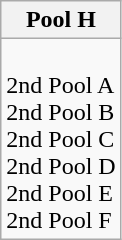<table class="wikitable">
<tr>
<th>Pool H</th>
</tr>
<tr>
<td><br>2nd Pool A<br>
2nd Pool B<br>
2nd Pool C<br>
2nd Pool D<br>
2nd Pool E<br>
2nd Pool F</td>
</tr>
</table>
